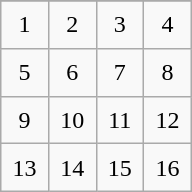<table class="wikitable" style="margin-left:auto;margin-right:auto;text-align:center;width:8em;height:8em;table-layout:fixed;">
<tr>
</tr>
<tr>
<td>1</td>
<td>2</td>
<td>3</td>
<td>4</td>
</tr>
<tr>
<td>5</td>
<td>6</td>
<td>7</td>
<td>8</td>
</tr>
<tr>
<td>9</td>
<td>10</td>
<td>11</td>
<td>12</td>
</tr>
<tr>
<td>13</td>
<td>14</td>
<td>15</td>
<td>16</td>
</tr>
</table>
